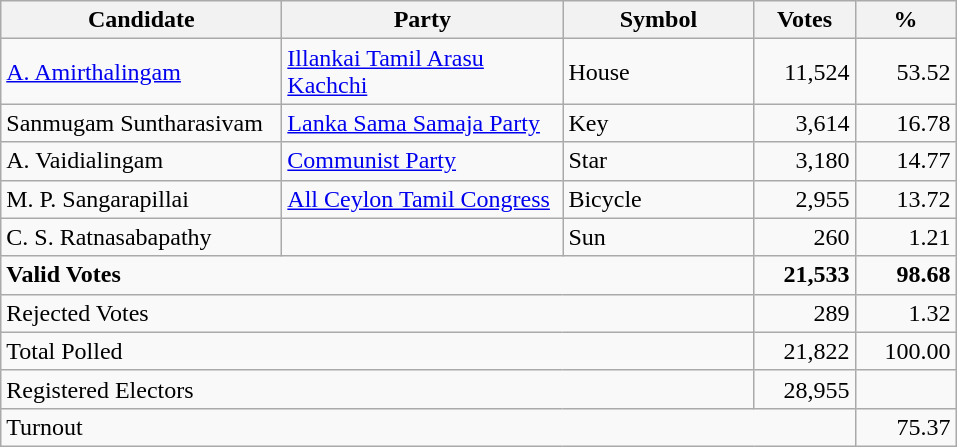<table class="wikitable" border="1" style="text-align:right;">
<tr>
<th align=left colspan=1 width="180">Candidate</th>
<th align=left width="180">Party</th>
<th align=left width="120">Symbol</th>
<th align=left width="60">Votes</th>
<th align=left width="60">%</th>
</tr>
<tr>
<td align=left><a href='#'>A. Amirthalingam</a></td>
<td align=left><a href='#'>Illankai Tamil Arasu Kachchi</a></td>
<td align=left>House</td>
<td>11,524</td>
<td>53.52</td>
</tr>
<tr>
<td align=left>Sanmugam Suntharasivam</td>
<td align=left><a href='#'>Lanka Sama Samaja Party</a></td>
<td align=left>Key</td>
<td>3,614</td>
<td>16.78</td>
</tr>
<tr>
<td align=left>A. Vaidialingam</td>
<td align=left><a href='#'>Communist Party</a></td>
<td align=left>Star</td>
<td>3,180</td>
<td>14.77</td>
</tr>
<tr>
<td align=left>M. P. Sangarapillai</td>
<td align=left><a href='#'>All Ceylon Tamil Congress</a></td>
<td align=left>Bicycle</td>
<td>2,955</td>
<td>13.72</td>
</tr>
<tr>
<td align=left>C. S. Ratnasabapathy</td>
<td></td>
<td align=left>Sun</td>
<td>260</td>
<td>1.21</td>
</tr>
<tr>
<td align=left colspan=3><strong>Valid Votes</strong></td>
<td><strong>21,533</strong></td>
<td><strong>98.68</strong></td>
</tr>
<tr>
<td align=left colspan=3>Rejected Votes</td>
<td>289</td>
<td>1.32</td>
</tr>
<tr>
<td align=left colspan=3>Total Polled</td>
<td>21,822</td>
<td>100.00</td>
</tr>
<tr>
<td align=left colspan=3>Registered Electors</td>
<td>28,955</td>
<td></td>
</tr>
<tr>
<td align=left colspan=4>Turnout</td>
<td>75.37</td>
</tr>
</table>
